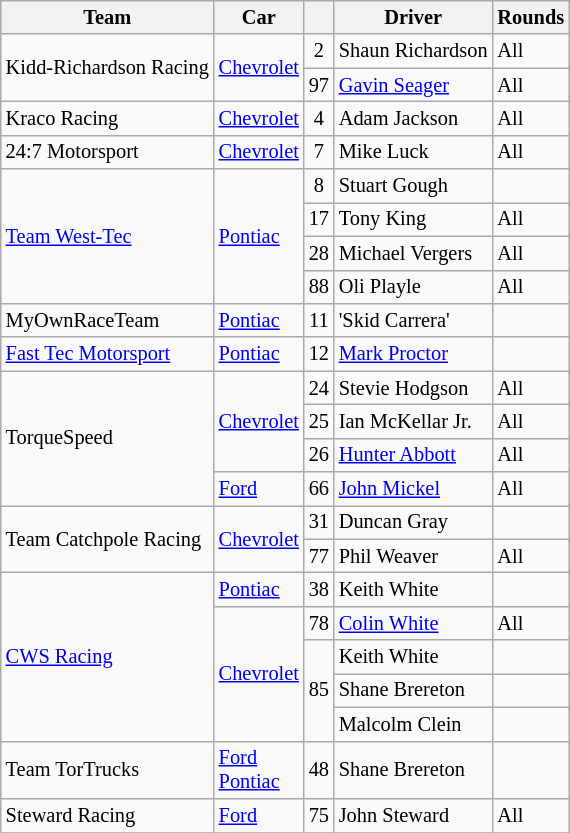<table class="wikitable" style="font-size: 85%">
<tr>
<th>Team</th>
<th>Car</th>
<th></th>
<th>Driver</th>
<th>Rounds</th>
</tr>
<tr>
<td rowspan=2>Kidd-Richardson Racing</td>
<td rowspan=2><a href='#'>Chevrolet</a></td>
<td align=center>2</td>
<td> Shaun Richardson</td>
<td>All</td>
</tr>
<tr>
<td align=center>97</td>
<td> <a href='#'>Gavin Seager</a></td>
<td>All</td>
</tr>
<tr>
<td>Kraco Racing</td>
<td><a href='#'>Chevrolet</a></td>
<td align=center>4</td>
<td> Adam Jackson</td>
<td>All</td>
</tr>
<tr>
<td>24:7 Motorsport</td>
<td><a href='#'>Chevrolet</a></td>
<td align=center>7</td>
<td> Mike Luck</td>
<td>All</td>
</tr>
<tr>
<td rowspan=4><a href='#'>Team West-Tec</a></td>
<td rowspan=4><a href='#'>Pontiac</a></td>
<td align=center>8</td>
<td> Stuart Gough</td>
<td></td>
</tr>
<tr>
<td align=center>17</td>
<td> Tony King</td>
<td>All</td>
</tr>
<tr>
<td align=center>28</td>
<td> Michael Vergers</td>
<td>All</td>
</tr>
<tr>
<td align=center>88</td>
<td> Oli Playle</td>
<td>All</td>
</tr>
<tr>
<td>MyOwnRaceTeam</td>
<td><a href='#'>Pontiac</a></td>
<td align=center>11</td>
<td> 'Skid Carrera'</td>
<td></td>
</tr>
<tr>
<td><a href='#'>Fast Tec Motorsport</a></td>
<td><a href='#'>Pontiac</a></td>
<td align=center>12</td>
<td> <a href='#'>Mark Proctor</a></td>
<td></td>
</tr>
<tr>
<td rowspan=4>TorqueSpeed</td>
<td rowspan=3><a href='#'>Chevrolet</a></td>
<td align=center>24</td>
<td> Stevie Hodgson</td>
<td>All</td>
</tr>
<tr>
<td align=center>25</td>
<td> Ian McKellar Jr.</td>
<td>All</td>
</tr>
<tr>
<td align=center>26</td>
<td> <a href='#'>Hunter Abbott</a></td>
<td>All</td>
</tr>
<tr>
<td><a href='#'>Ford</a></td>
<td align=center>66</td>
<td> <a href='#'>John Mickel</a></td>
<td>All</td>
</tr>
<tr>
<td rowspan=2>Team Catchpole Racing</td>
<td rowspan=2><a href='#'>Chevrolet</a></td>
<td align=center>31</td>
<td> Duncan Gray</td>
<td></td>
</tr>
<tr>
<td align=center>77</td>
<td> Phil Weaver</td>
<td>All</td>
</tr>
<tr>
<td rowspan=5><a href='#'>CWS Racing</a></td>
<td><a href='#'>Pontiac</a></td>
<td align=center>38</td>
<td> Keith White</td>
<td></td>
</tr>
<tr>
<td rowspan=4><a href='#'>Chevrolet</a></td>
<td align=center>78</td>
<td> <a href='#'>Colin White</a></td>
<td>All</td>
</tr>
<tr>
<td align=center rowspan=3>85</td>
<td> Keith White</td>
<td></td>
</tr>
<tr>
<td> Shane Brereton</td>
<td></td>
</tr>
<tr>
<td> Malcolm Clein</td>
<td></td>
</tr>
<tr>
<td>Team TorTrucks</td>
<td><a href='#'>Ford</a><br><a href='#'>Pontiac</a></td>
<td align=center>48</td>
<td> Shane Brereton</td>
<td></td>
</tr>
<tr>
<td>Steward Racing</td>
<td><a href='#'>Ford</a></td>
<td align=center>75</td>
<td> John Steward</td>
<td>All</td>
</tr>
<tr>
</tr>
</table>
